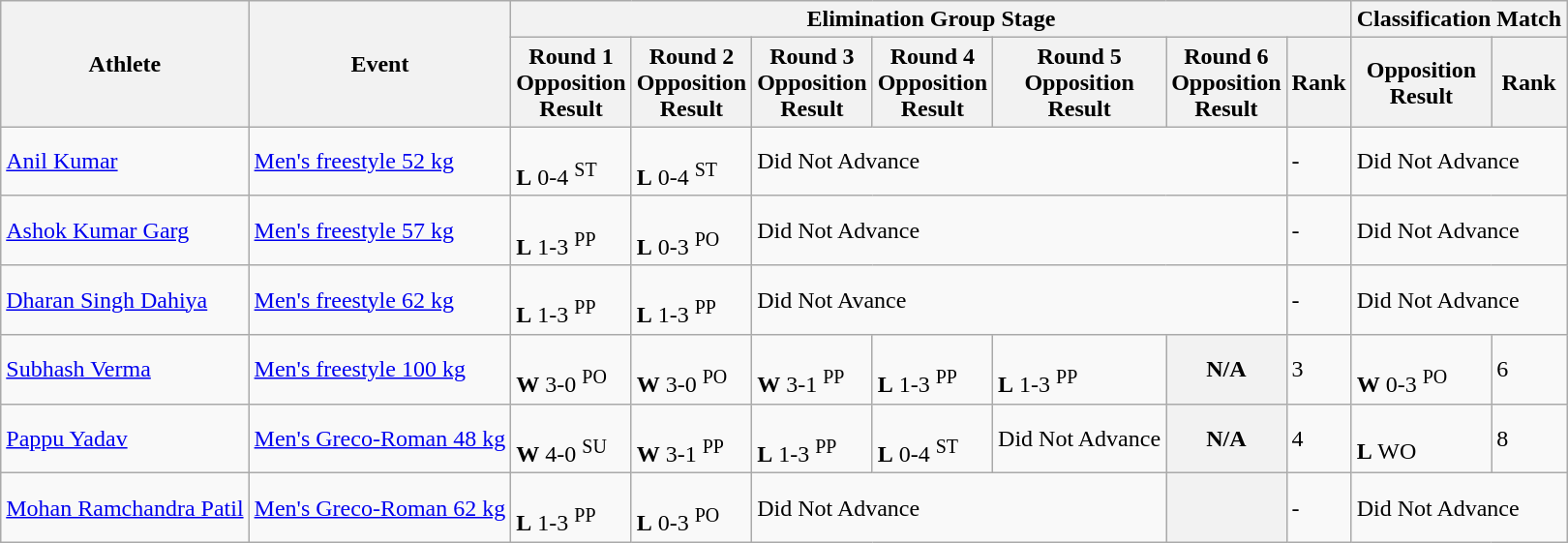<table class="wikitable">
<tr>
<th rowspan="2">Athlete</th>
<th rowspan="2">Event</th>
<th colspan="7">Elimination Group Stage</th>
<th colspan="2">Classification Match</th>
</tr>
<tr>
<th>Round 1<br>Opposition<br>Result</th>
<th>Round 2<br>Opposition<br>Result</th>
<th>Round 3<br>Opposition<br>Result</th>
<th>Round 4<br>Opposition<br>Result</th>
<th>Round 5<br>Opposition<br>Result</th>
<th>Round 6<br>Opposition<br>Result</th>
<th>Rank</th>
<th>Opposition<br>Result</th>
<th>Rank</th>
</tr>
<tr>
<td><a href='#'>Anil Kumar</a></td>
<td><a href='#'>Men's freestyle 52 kg</a></td>
<td><br><strong>L</strong> 0-4 <sup>ST</sup></td>
<td><br><strong>L</strong> 0-4 <sup>ST</sup></td>
<td colspan="4">Did Not Advance</td>
<td>-</td>
<td colspan="2">Did Not Advance</td>
</tr>
<tr>
<td><a href='#'>Ashok Kumar Garg</a></td>
<td><a href='#'>Men's freestyle 57 kg</a></td>
<td><br><strong>L</strong> 1-3 <sup>PP</sup></td>
<td><br><strong>L</strong> 0-3 <sup>PO</sup></td>
<td colspan="4">Did Not Advance</td>
<td>-</td>
<td colspan="2">Did Not Advance</td>
</tr>
<tr>
<td><a href='#'>Dharan Singh Dahiya</a></td>
<td><a href='#'>Men's freestyle 62 kg</a></td>
<td><br><strong>L</strong> 1-3 <sup>PP</sup></td>
<td><br><strong>L</strong> 1-3 <sup>PP</sup></td>
<td colspan="4">Did Not Avance</td>
<td>-</td>
<td colspan="2">Did Not Advance</td>
</tr>
<tr>
<td><a href='#'>Subhash Verma</a></td>
<td><a href='#'>Men's freestyle 100 kg</a></td>
<td><br><strong>W</strong> 3-0 <sup>PO</sup></td>
<td><br><strong>W</strong> 3-0 <sup>PO</sup></td>
<td><br><strong>W</strong> 3-1 <sup>PP</sup></td>
<td><br><strong>L</strong> 1-3 <sup>PP</sup></td>
<td><br><strong>L</strong> 1-3 <sup>PP</sup></td>
<th>N/A</th>
<td>3</td>
<td><br><strong>W</strong> 0-3 <sup>PO</sup></td>
<td>6</td>
</tr>
<tr>
<td><a href='#'>Pappu Yadav</a></td>
<td><a href='#'>Men's Greco-Roman 48 kg</a></td>
<td><br><strong>W</strong> 4-0 <sup>SU</sup></td>
<td><br><strong>W</strong> 3-1 <sup>PP</sup></td>
<td><br><strong>L</strong> 1-3 <sup>PP</sup></td>
<td><br><strong>L</strong> 0-4 <sup>ST</sup></td>
<td>Did Not Advance</td>
<th>N/A</th>
<td>4</td>
<td><br><strong>L</strong> WO</td>
<td>8</td>
</tr>
<tr>
<td><a href='#'>Mohan Ramchandra Patil</a></td>
<td><a href='#'>Men's Greco-Roman 62 kg</a></td>
<td><br><strong>L</strong> 1-3 <sup>PP</sup></td>
<td><br><strong>L</strong> 0-3 <sup>PO</sup></td>
<td colspan="3">Did Not Advance</td>
<th></th>
<td>-</td>
<td colspan="2">Did Not Advance</td>
</tr>
</table>
